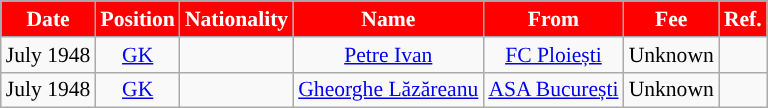<table class="wikitable"  style="text-align:center; font-size:90%; ">
<tr>
<th style="background:red;color:white;">Date</th>
<th style="background:red;color:white;">Position</th>
<th style="background:red;color:white;">Nationality</th>
<th style="background:red;color:white;">Name</th>
<th style="background:red;color:white;">From</th>
<th style="background:red;color:white;">Fee</th>
<th style="background:red;color:white;">Ref.</th>
</tr>
<tr>
<td>July 1948</td>
<td><a href='#'>GK</a></td>
<td></td>
<td><a href='#'>Petre Ivan</a></td>
<td><a href='#'>FC Ploiești</a></td>
<td>Unknown</td>
<td></td>
</tr>
<tr>
<td>July 1948</td>
<td><a href='#'>GK</a></td>
<td></td>
<td><a href='#'>Gheorghe Lăzăreanu</a></td>
<td><a href='#'>ASA București</a></td>
<td>Unknown</td>
<td></td>
</tr>
</table>
